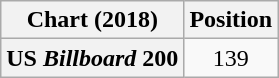<table class="wikitable plainrowheaders" style="text-align:center">
<tr>
<th scope="col">Chart (2018)</th>
<th scope="col">Position</th>
</tr>
<tr>
<th scope="row">US <em>Billboard</em> 200</th>
<td>139</td>
</tr>
</table>
